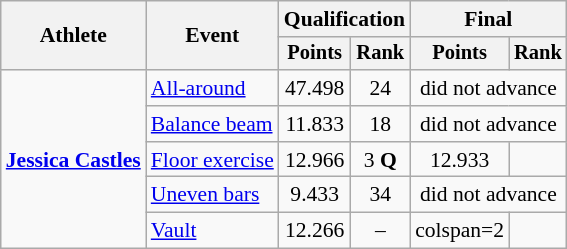<table class="wikitable" style="font-size:90%">
<tr>
<th rowspan="2">Athlete</th>
<th rowspan="2">Event</th>
<th colspan=2>Qualification</th>
<th colspan=2>Final</th>
</tr>
<tr style="font-size:95%">
<th>Points</th>
<th>Rank</th>
<th>Points</th>
<th>Rank</th>
</tr>
<tr align=center>
<td align=left rowspan=5><strong><a href='#'>Jessica Castles</a></strong></td>
<td align=left><a href='#'>All-around</a></td>
<td>47.498</td>
<td>24</td>
<td colspan=2>did not advance</td>
</tr>
<tr align=center>
<td align=left><a href='#'>Balance beam</a></td>
<td>11.833</td>
<td>18</td>
<td colspan=2>did not advance</td>
</tr>
<tr align=center>
<td align=left><a href='#'>Floor exercise</a></td>
<td>12.966</td>
<td>3 <strong>Q</strong></td>
<td>12.933</td>
<td></td>
</tr>
<tr align=center>
<td align=left><a href='#'>Uneven bars</a></td>
<td>9.433</td>
<td>34</td>
<td colspan=2>did not advance</td>
</tr>
<tr align=center>
<td align=left><a href='#'>Vault</a></td>
<td>12.266</td>
<td>–</td>
<td>colspan=2 </td>
</tr>
</table>
